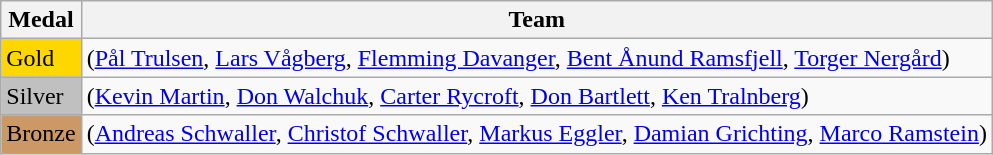<table class="wikitable">
<tr>
<th>Medal</th>
<th>Team</th>
</tr>
<tr>
<td bgcolor="gold">Gold</td>
<td> (<a href='#'>Pål Trulsen</a>, <a href='#'>Lars Vågberg</a>, <a href='#'>Flemming Davanger</a>, <a href='#'>Bent Ånund Ramsfjell</a>, <a href='#'>Torger Nergård</a>)</td>
</tr>
<tr>
<td bgcolor="silver">Silver</td>
<td> (<a href='#'>Kevin Martin</a>, <a href='#'>Don Walchuk</a>, <a href='#'>Carter Rycroft</a>, <a href='#'>Don Bartlett</a>, <a href='#'>Ken Tralnberg</a>)</td>
</tr>
<tr>
<td bgcolor="CC9966">Bronze</td>
<td> (<a href='#'>Andreas Schwaller</a>, <a href='#'>Christof Schwaller</a>, <a href='#'>Markus Eggler</a>, <a href='#'>Damian Grichting</a>, <a href='#'>Marco Ramstein</a>)</td>
</tr>
</table>
